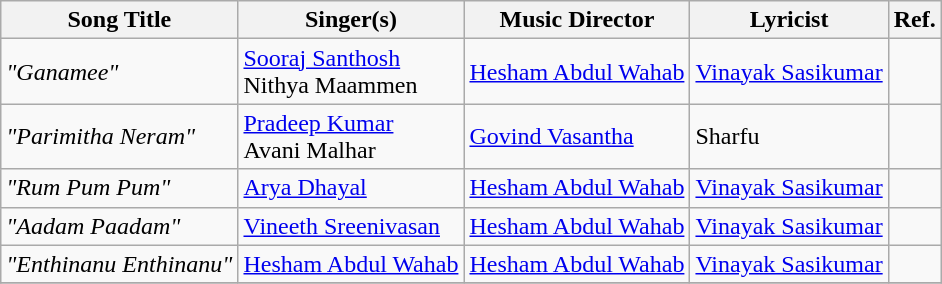<table class="wikitable">
<tr>
<th>Song Title</th>
<th>Singer(s)</th>
<th>Music Director</th>
<th>Lyricist</th>
<th>Ref.</th>
</tr>
<tr>
<td><em>"Ganamee"</em></td>
<td><a href='#'>Sooraj Santhosh</a><br>Nithya Maammen</td>
<td><a href='#'>Hesham Abdul Wahab</a></td>
<td><a href='#'>Vinayak Sasikumar</a></td>
<td></td>
</tr>
<tr>
<td><em>"Parimitha Neram"</em></td>
<td><a href='#'>Pradeep Kumar</a><br>Avani Malhar</td>
<td><a href='#'>Govind Vasantha</a></td>
<td>Sharfu</td>
<td></td>
</tr>
<tr>
<td><em>"Rum Pum Pum"</em></td>
<td><a href='#'>Arya Dhayal</a></td>
<td><a href='#'>Hesham Abdul Wahab</a></td>
<td><a href='#'>Vinayak Sasikumar</a></td>
<td></td>
</tr>
<tr>
<td><em>"Aadam Paadam"</em></td>
<td><a href='#'>Vineeth Sreenivasan</a></td>
<td><a href='#'>Hesham Abdul Wahab</a></td>
<td><a href='#'>Vinayak Sasikumar</a></td>
<td></td>
</tr>
<tr>
<td><em>"Enthinanu Enthinanu"</em></td>
<td><a href='#'>Hesham Abdul Wahab</a></td>
<td><a href='#'>Hesham Abdul Wahab</a></td>
<td><a href='#'>Vinayak Sasikumar</a></td>
<td></td>
</tr>
<tr>
</tr>
</table>
